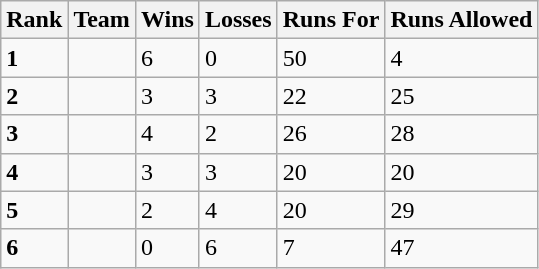<table class="wikitable">
<tr>
<th>Rank</th>
<th>Team</th>
<th>Wins</th>
<th>Losses</th>
<th>Runs For</th>
<th>Runs Allowed</th>
</tr>
<tr>
<td><strong>1</strong></td>
<td></td>
<td>6</td>
<td>0</td>
<td>50</td>
<td>4</td>
</tr>
<tr>
<td><strong>2</strong></td>
<td></td>
<td>3</td>
<td>3</td>
<td>22</td>
<td>25</td>
</tr>
<tr>
<td><strong>3</strong></td>
<td></td>
<td>4</td>
<td>2</td>
<td>26</td>
<td>28</td>
</tr>
<tr>
<td><strong>4</strong></td>
<td></td>
<td>3</td>
<td>3</td>
<td>20</td>
<td>20</td>
</tr>
<tr>
<td><strong>5</strong></td>
<td></td>
<td>2</td>
<td>4</td>
<td>20</td>
<td>29</td>
</tr>
<tr>
<td><strong>6</strong></td>
<td></td>
<td>0</td>
<td>6</td>
<td>7</td>
<td>47</td>
</tr>
</table>
